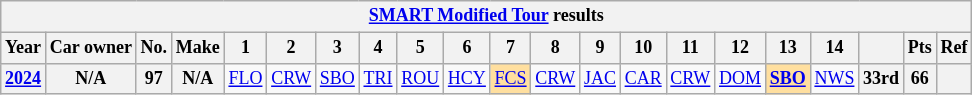<table class="wikitable" style="text-align:center; font-size:75%">
<tr>
<th colspan=38><a href='#'>SMART Modified Tour</a> results</th>
</tr>
<tr>
<th>Year</th>
<th>Car owner</th>
<th>No.</th>
<th>Make</th>
<th>1</th>
<th>2</th>
<th>3</th>
<th>4</th>
<th>5</th>
<th>6</th>
<th>7</th>
<th>8</th>
<th>9</th>
<th>10</th>
<th>11</th>
<th>12</th>
<th>13</th>
<th>14</th>
<th></th>
<th>Pts</th>
<th>Ref</th>
</tr>
<tr>
<th><a href='#'>2024</a></th>
<th>N/A</th>
<th>97</th>
<th>N/A</th>
<td><a href='#'>FLO</a></td>
<td><a href='#'>CRW</a></td>
<td><a href='#'>SBO</a></td>
<td><a href='#'>TRI</a></td>
<td><a href='#'>ROU</a></td>
<td><a href='#'>HCY</a></td>
<td style="background:#FFDF9F;"><a href='#'>FCS</a><br></td>
<td><a href='#'>CRW</a></td>
<td><a href='#'>JAC</a></td>
<td><a href='#'>CAR</a></td>
<td><a href='#'>CRW</a></td>
<td><a href='#'>DOM</a></td>
<td style="background:#FFDF9F;"><strong><a href='#'>SBO</a></strong><br></td>
<td><a href='#'>NWS</a></td>
<th>33rd</th>
<th>66</th>
<th></th>
</tr>
</table>
